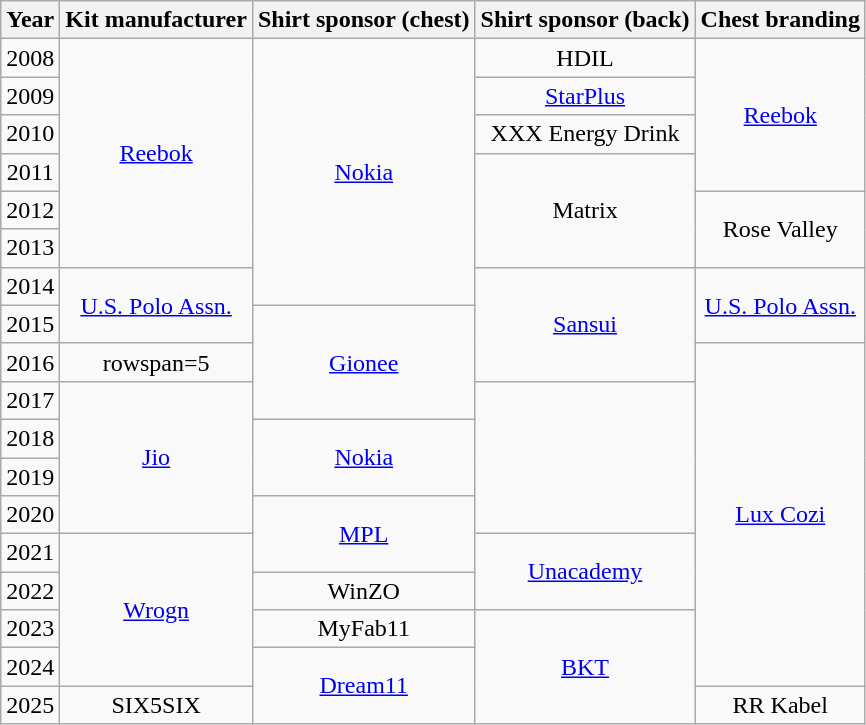<table class="wikitable" style="text-align: center;">
<tr>
<th>Year</th>
<th>Kit manufacturer</th>
<th>Shirt sponsor (chest)</th>
<th>Shirt sponsor (back)</th>
<th>Chest branding</th>
</tr>
<tr>
<td>2008</td>
<td rowspan=6><a href='#'>Reebok</a></td>
<td rowspan=7><a href='#'>Nokia</a></td>
<td>HDIL</td>
<td rowspan=4><a href='#'>Reebok</a></td>
</tr>
<tr>
<td>2009</td>
<td><a href='#'>StarPlus</a></td>
</tr>
<tr>
<td>2010</td>
<td>XXX Energy Drink</td>
</tr>
<tr>
<td>2011</td>
<td rowspan=3>Matrix</td>
</tr>
<tr>
<td>2012</td>
<td rowspan=2>Rose Valley</td>
</tr>
<tr>
<td>2013</td>
</tr>
<tr>
<td>2014</td>
<td rowspan=2><a href='#'>U.S. Polo Assn.</a></td>
<td rowspan=3><a href='#'>Sansui</a></td>
<td rowspan=2><a href='#'>U.S. Polo Assn.</a></td>
</tr>
<tr>
<td>2015</td>
<td rowspan=3><a href='#'>Gionee</a></td>
</tr>
<tr>
<td>2016</td>
<td>rowspan=5 </td>
<td rowspan=9><a href='#'>Lux Cozi</a></td>
</tr>
<tr>
<td>2017</td>
<td rowspan=4><a href='#'>Jio</a></td>
</tr>
<tr>
<td>2018</td>
<td rowspan=2><a href='#'>Nokia</a></td>
</tr>
<tr>
<td>2019</td>
</tr>
<tr>
<td>2020</td>
<td rowspan=2><a href='#'>MPL</a></td>
</tr>
<tr>
<td>2021</td>
<td rowspan=4><a href='#'>Wrogn</a></td>
<td rowspan=2><a href='#'>Unacademy</a></td>
</tr>
<tr>
<td>2022</td>
<td>WinZO</td>
</tr>
<tr>
<td>2023</td>
<td>MyFab11</td>
<td rowspan="3"><a href='#'>BKT</a></td>
</tr>
<tr>
<td>2024</td>
<td rowspan="2"><a href='#'>Dream11</a></td>
</tr>
<tr>
<td>2025</td>
<td>SIX5SIX</td>
<td>RR Kabel</td>
</tr>
</table>
